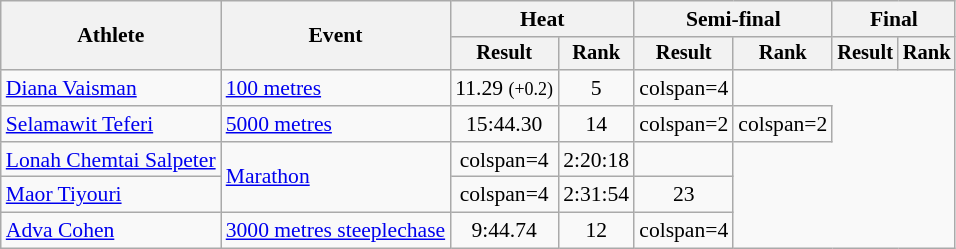<table class="wikitable" style="font-size:90%">
<tr>
<th rowspan="2">Athlete</th>
<th rowspan="2">Event</th>
<th colspan="2">Heat</th>
<th colspan="2">Semi-final</th>
<th colspan="2">Final</th>
</tr>
<tr style="font-size:95%">
<th>Result</th>
<th>Rank</th>
<th>Result</th>
<th>Rank</th>
<th>Result</th>
<th>Rank</th>
</tr>
<tr align=center>
<td align=left><a href='#'>Diana Vaisman</a></td>
<td align=left><a href='#'>100 metres</a></td>
<td>11.29 <small>(+0.2)</small></td>
<td>5</td>
<td>colspan=4 </td>
</tr>
<tr align=center>
<td align=left><a href='#'>Selamawit Teferi</a></td>
<td align=left><a href='#'>5000 metres</a></td>
<td>15:44.30 </td>
<td>14</td>
<td>colspan=2 </td>
<td>colspan=2 </td>
</tr>
<tr align=center>
<td align=left><a href='#'>Lonah Chemtai Salpeter</a></td>
<td align=left rowspan=2><a href='#'>Marathon</a></td>
<td>colspan=4 </td>
<td>2:20:18</td>
<td></td>
</tr>
<tr align=center>
<td align=left><a href='#'>Maor Tiyouri</a></td>
<td>colspan=4 </td>
<td>2:31:54</td>
<td>23</td>
</tr>
<tr align=center>
<td align=left><a href='#'>Adva Cohen</a></td>
<td align=left><a href='#'>3000 metres steeplechase</a></td>
<td>9:44.74</td>
<td>12</td>
<td>colspan=4 </td>
</tr>
</table>
